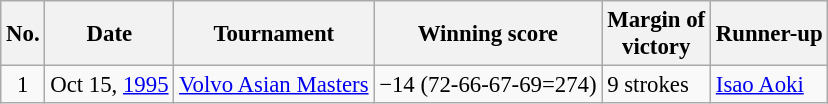<table class="wikitable" style="font-size:95%;">
<tr>
<th>No.</th>
<th>Date</th>
<th>Tournament</th>
<th>Winning score</th>
<th>Margin of<br>victory</th>
<th>Runner-up</th>
</tr>
<tr>
<td align=center>1</td>
<td align=right>Oct 15, <a href='#'>1995</a></td>
<td><a href='#'>Volvo Asian Masters</a></td>
<td>−14 (72-66-67-69=274)</td>
<td>9 strokes</td>
<td> <a href='#'>Isao Aoki</a></td>
</tr>
</table>
